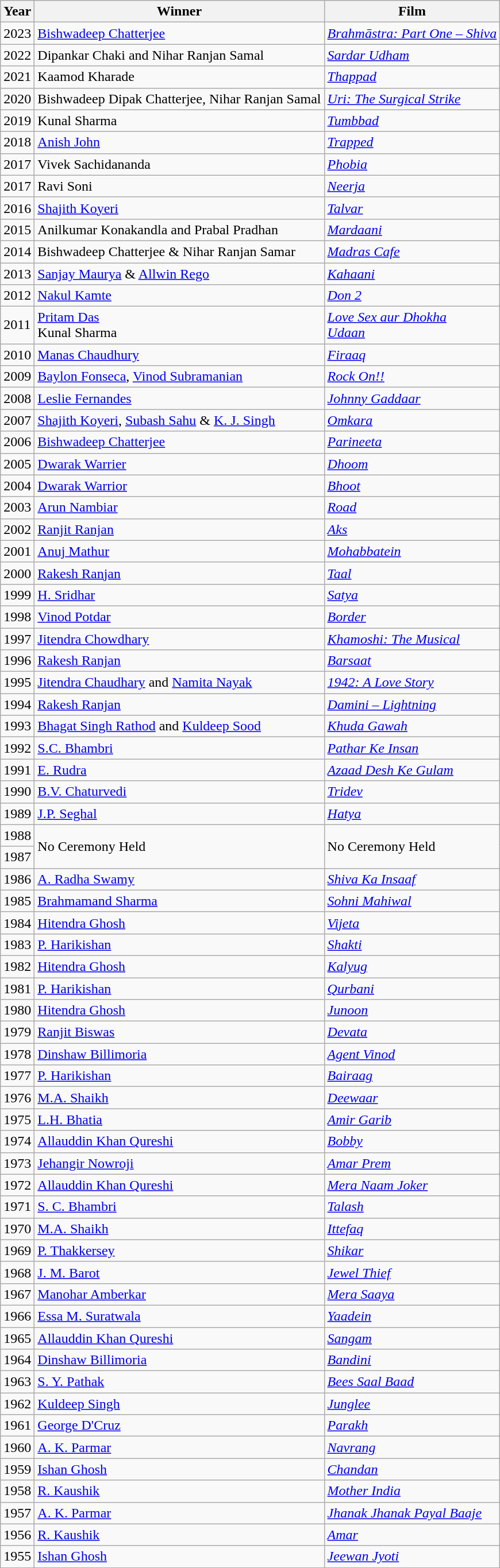<table class="wikitable sortable">
<tr>
<th>Year</th>
<th>Winner</th>
<th>Film</th>
</tr>
<tr>
<td>2023</td>
<td><a href='#'>Bishwadeep Chatterjee</a></td>
<td><em><a href='#'>Brahmāstra: Part One – Shiva</a></em></td>
</tr>
<tr>
<td>2022</td>
<td>Dipankar Chaki and Nihar Ranjan Samal</td>
<td><em><a href='#'>Sardar Udham</a></em></td>
</tr>
<tr>
<td>2021</td>
<td>Kaamod Kharade</td>
<td><em><a href='#'>Thappad</a></em></td>
</tr>
<tr>
<td>2020</td>
<td>Bishwadeep Dipak Chatterjee, Nihar Ranjan Samal</td>
<td><em><a href='#'>Uri: The Surgical Strike</a></em></td>
</tr>
<tr>
<td>2019</td>
<td>Kunal Sharma</td>
<td><em><a href='#'>Tumbbad</a></em></td>
</tr>
<tr>
<td>2018</td>
<td><a href='#'>Anish John</a></td>
<td><em><a href='#'>Trapped</a></em></td>
</tr>
<tr>
<td>2017</td>
<td>Vivek Sachidananda</td>
<td><em><a href='#'>Phobia</a></em></td>
</tr>
<tr>
<td>2017</td>
<td>Ravi Soni</td>
<td><em><a href='#'>Neerja</a></em></td>
</tr>
<tr>
<td>2016</td>
<td><a href='#'>Shajith Koyeri</a></td>
<td><em><a href='#'>Talvar</a></em></td>
</tr>
<tr>
<td>2015</td>
<td>Anilkumar Konakandla and Prabal Pradhan</td>
<td><em><a href='#'>Mardaani</a></em></td>
</tr>
<tr>
<td>2014</td>
<td>Bishwadeep Chatterjee & Nihar Ranjan Samar</td>
<td><em><a href='#'>Madras Cafe</a></em></td>
</tr>
<tr>
<td>2013</td>
<td><a href='#'>Sanjay Maurya</a> & <a href='#'>Allwin Rego</a></td>
<td><em><a href='#'>Kahaani</a></em></td>
</tr>
<tr>
<td>2012</td>
<td><a href='#'>Nakul Kamte</a></td>
<td><em><a href='#'>Don 2</a></em></td>
</tr>
<tr>
<td>2011</td>
<td><a href='#'>Pritam Das</a><br>Kunal Sharma</td>
<td><em><a href='#'>Love Sex aur Dhokha</a></em><br><em><a href='#'>Udaan</a></em></td>
</tr>
<tr>
<td>2010</td>
<td><a href='#'>Manas Chaudhury</a></td>
<td><em><a href='#'>Firaaq</a></em></td>
</tr>
<tr>
<td>2009</td>
<td><a href='#'>Baylon Fonseca</a>, <a href='#'>Vinod Subramanian</a></td>
<td><em><a href='#'>Rock On!!</a></em></td>
</tr>
<tr>
<td>2008</td>
<td><a href='#'>Leslie Fernandes</a></td>
<td><em><a href='#'>Johnny Gaddaar</a></em></td>
</tr>
<tr>
<td>2007</td>
<td><a href='#'>Shajith Koyeri</a>,  <a href='#'>Subash Sahu</a> & <a href='#'>K. J. Singh</a></td>
<td><em><a href='#'>Omkara</a></em></td>
</tr>
<tr>
<td>2006</td>
<td><a href='#'>Bishwadeep Chatterjee</a></td>
<td><em><a href='#'>Parineeta</a></em></td>
</tr>
<tr>
<td>2005</td>
<td><a href='#'>Dwarak Warrier</a></td>
<td><em><a href='#'>Dhoom</a></em></td>
</tr>
<tr>
<td>2004</td>
<td><a href='#'>Dwarak Warrior</a></td>
<td><em><a href='#'>Bhoot</a></em></td>
</tr>
<tr>
<td>2003</td>
<td><a href='#'>Arun Nambiar</a></td>
<td><em><a href='#'>Road</a></em></td>
</tr>
<tr>
<td>2002</td>
<td><a href='#'>Ranjit Ranjan</a></td>
<td><em><a href='#'>Aks</a></em></td>
</tr>
<tr>
<td>2001</td>
<td><a href='#'>Anuj Mathur</a></td>
<td><em><a href='#'>Mohabbatein</a></em></td>
</tr>
<tr>
<td>2000</td>
<td><a href='#'>Rakesh Ranjan</a></td>
<td><em><a href='#'>Taal</a></em></td>
</tr>
<tr>
<td>1999</td>
<td><a href='#'>H. Sridhar</a></td>
<td><em><a href='#'>Satya</a></em></td>
</tr>
<tr>
<td>1998</td>
<td><a href='#'>Vinod Potdar</a></td>
<td><em><a href='#'>Border</a></em></td>
</tr>
<tr>
<td>1997</td>
<td><a href='#'>Jitendra Chowdhary</a></td>
<td><em><a href='#'>Khamoshi: The Musical</a></em></td>
</tr>
<tr>
<td>1996</td>
<td><a href='#'>Rakesh Ranjan</a></td>
<td><em><a href='#'>Barsaat</a></em></td>
</tr>
<tr>
<td>1995</td>
<td><a href='#'>Jitendra Chaudhary</a> and <a href='#'>Namita Nayak</a></td>
<td><em><a href='#'>1942: A Love Story</a></em></td>
</tr>
<tr>
<td>1994</td>
<td><a href='#'>Rakesh Ranjan</a></td>
<td><em><a href='#'>Damini – Lightning</a></em></td>
</tr>
<tr>
<td>1993</td>
<td><a href='#'>Bhagat Singh Rathod</a> and <a href='#'>Kuldeep Sood</a></td>
<td><em><a href='#'>Khuda Gawah</a></em></td>
</tr>
<tr>
<td>1992</td>
<td><a href='#'>S.C. Bhambri</a></td>
<td><em><a href='#'>Pathar Ke Insan</a></em></td>
</tr>
<tr>
<td>1991</td>
<td><a href='#'>E. Rudra</a></td>
<td><em><a href='#'>Azaad Desh Ke Gulam</a></em></td>
</tr>
<tr>
<td>1990</td>
<td><a href='#'>B.V. Chaturvedi</a></td>
<td><em><a href='#'>Tridev</a></em></td>
</tr>
<tr>
<td>1989</td>
<td><a href='#'>J.P. Seghal</a></td>
<td><em><a href='#'>Hatya</a></em></td>
</tr>
<tr>
<td>1988</td>
<td rowspan="2">No Ceremony Held</td>
<td rowspan="2">No Ceremony Held</td>
</tr>
<tr>
<td>1987</td>
</tr>
<tr>
<td>1986</td>
<td><a href='#'>A. Radha Swamy</a></td>
<td><em><a href='#'>Shiva Ka Insaaf</a></em></td>
</tr>
<tr>
<td>1985</td>
<td><a href='#'>Brahmamand Sharma</a></td>
<td><em><a href='#'>Sohni Mahiwal</a></em></td>
</tr>
<tr>
<td>1984</td>
<td><a href='#'>Hitendra Ghosh</a></td>
<td><em><a href='#'>Vijeta</a></em></td>
</tr>
<tr>
<td>1983</td>
<td><a href='#'>P. Harikishan</a></td>
<td><em><a href='#'>Shakti</a></em></td>
</tr>
<tr>
<td>1982</td>
<td><a href='#'>Hitendra Ghosh</a></td>
<td><em><a href='#'>Kalyug</a></em></td>
</tr>
<tr>
<td>1981</td>
<td><a href='#'>P. Harikishan</a></td>
<td><em><a href='#'>Qurbani</a></em></td>
</tr>
<tr>
<td>1980</td>
<td><a href='#'>Hitendra Ghosh</a></td>
<td><em><a href='#'>Junoon</a></em></td>
</tr>
<tr>
<td>1979</td>
<td><a href='#'>Ranjit Biswas</a></td>
<td><em><a href='#'>Devata</a></em></td>
</tr>
<tr>
<td>1978</td>
<td><a href='#'>Dinshaw Billimoria</a></td>
<td><em><a href='#'>Agent Vinod</a></em></td>
</tr>
<tr>
<td>1977</td>
<td><a href='#'>P. Harikishan</a></td>
<td><em><a href='#'>Bairaag</a></em></td>
</tr>
<tr>
<td>1976</td>
<td><a href='#'>M.A. Shaikh</a></td>
<td><em><a href='#'>Deewaar</a></em></td>
</tr>
<tr>
<td>1975</td>
<td><a href='#'>L.H. Bhatia</a></td>
<td><em><a href='#'>Amir Garib</a></em></td>
</tr>
<tr>
<td>1974</td>
<td><a href='#'>Allauddin Khan Qureshi</a></td>
<td><em><a href='#'>Bobby</a></em></td>
</tr>
<tr>
<td>1973</td>
<td><a href='#'>Jehangir Nowroji</a></td>
<td><em><a href='#'>Amar Prem</a></em></td>
</tr>
<tr>
<td>1972</td>
<td><a href='#'>Allauddin Khan Qureshi</a></td>
<td><em><a href='#'>Mera Naam Joker</a></em></td>
</tr>
<tr>
<td>1971</td>
<td><a href='#'>S. C. Bhambri</a></td>
<td><em><a href='#'>Talash</a></em></td>
</tr>
<tr>
<td>1970</td>
<td><a href='#'>M.A. Shaikh</a></td>
<td><em><a href='#'>Ittefaq</a></em></td>
</tr>
<tr>
<td>1969</td>
<td><a href='#'>P. Thakkersey</a></td>
<td><em><a href='#'>Shikar</a></em></td>
</tr>
<tr>
<td>1968</td>
<td><a href='#'>J. M. Barot</a></td>
<td><em><a href='#'>Jewel Thief</a></em></td>
</tr>
<tr>
<td>1967</td>
<td><a href='#'>Manohar Amberkar</a></td>
<td><em><a href='#'>Mera Saaya</a></em></td>
</tr>
<tr>
<td>1966</td>
<td><a href='#'>Essa M. Suratwala</a></td>
<td><em><a href='#'>Yaadein</a></em></td>
</tr>
<tr>
<td>1965</td>
<td><a href='#'>Allauddin Khan Qureshi</a></td>
<td><em><a href='#'>Sangam</a></em></td>
</tr>
<tr>
<td>1964</td>
<td><a href='#'>Dinshaw Billimoria</a></td>
<td><em><a href='#'>Bandini</a></em></td>
</tr>
<tr>
<td>1963</td>
<td><a href='#'>S. Y. Pathak</a></td>
<td><em><a href='#'>Bees Saal Baad</a></em></td>
</tr>
<tr>
<td>1962</td>
<td><a href='#'>Kuldeep Singh</a></td>
<td><em><a href='#'>Junglee</a></em></td>
</tr>
<tr>
<td>1961</td>
<td><a href='#'>George D'Cruz</a></td>
<td><em><a href='#'>Parakh</a></em></td>
</tr>
<tr>
<td>1960</td>
<td><a href='#'>A. K. Parmar</a></td>
<td><em><a href='#'>Navrang</a></em></td>
</tr>
<tr>
<td>1959</td>
<td><a href='#'>Ishan Ghosh</a></td>
<td><em><a href='#'>Chandan</a></em></td>
</tr>
<tr>
<td>1958</td>
<td><a href='#'>R. Kaushik</a></td>
<td><em><a href='#'>Mother India</a></em></td>
</tr>
<tr>
<td>1957</td>
<td><a href='#'>A. K. Parmar</a></td>
<td><em><a href='#'>Jhanak Jhanak Payal Baaje</a></em></td>
</tr>
<tr>
<td>1956</td>
<td><a href='#'>R. Kaushik</a></td>
<td><em><a href='#'>Amar</a></em></td>
</tr>
<tr>
<td>1955</td>
<td><a href='#'>Ishan Ghosh</a></td>
<td><em><a href='#'>Jeewan Jyoti</a></em></td>
</tr>
</table>
